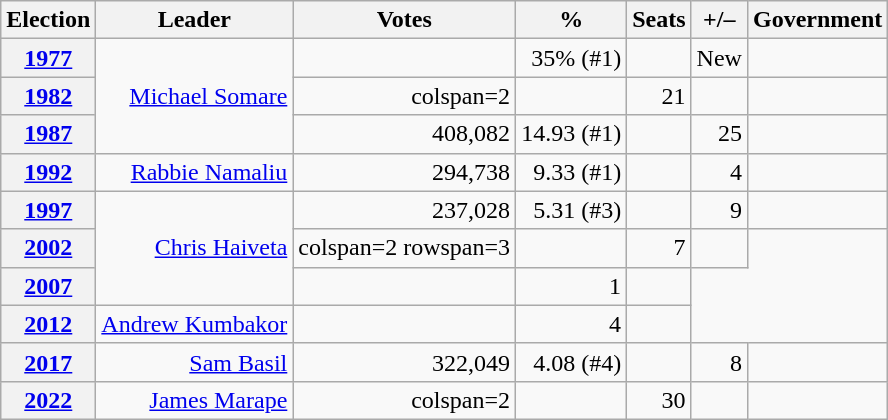<table class="wikitable" style="text-align:right">
<tr>
<th>Election</th>
<th>Leader</th>
<th>Votes</th>
<th>%</th>
<th>Seats</th>
<th>+/–</th>
<th>Government</th>
</tr>
<tr>
<th><a href='#'>1977</a></th>
<td rowspan=3><a href='#'>Michael Somare</a></td>
<td></td>
<td>35% (#1)</td>
<td></td>
<td>New</td>
<td></td>
</tr>
<tr>
<th><a href='#'>1982</a></th>
<td>colspan=2 </td>
<td></td>
<td> 21</td>
<td></td>
</tr>
<tr>
<th><a href='#'>1987</a></th>
<td>408,082</td>
<td>14.93 (#1)</td>
<td></td>
<td> 25</td>
<td></td>
</tr>
<tr>
<th><a href='#'>1992</a></th>
<td rowspan=1><a href='#'>Rabbie Namaliu</a></td>
<td>294,738</td>
<td>9.33 (#1)</td>
<td></td>
<td> 4</td>
<td></td>
</tr>
<tr>
<th><a href='#'>1997</a></th>
<td rowspan=3><a href='#'>Chris Haiveta</a></td>
<td>237,028</td>
<td>5.31 (#3)</td>
<td></td>
<td> 9</td>
<td></td>
</tr>
<tr>
<th><a href='#'>2002</a></th>
<td>colspan=2 rowspan=3 </td>
<td></td>
<td> 7</td>
<td></td>
</tr>
<tr>
<th><a href='#'>2007</a></th>
<td></td>
<td> 1</td>
<td></td>
</tr>
<tr>
<th><a href='#'>2012</a></th>
<td rowspan=1><a href='#'>Andrew Kumbakor</a></td>
<td></td>
<td> 4</td>
<td></td>
</tr>
<tr>
<th><a href='#'>2017</a></th>
<td rowspan=1><a href='#'>Sam Basil</a></td>
<td>322,049</td>
<td>4.08 (#4)</td>
<td></td>
<td> 8</td>
<td></td>
</tr>
<tr>
<th><a href='#'>2022</a></th>
<td rowspan=1><a href='#'>James Marape</a></td>
<td>colspan=2 </td>
<td></td>
<td> 30</td>
<td></td>
</tr>
</table>
